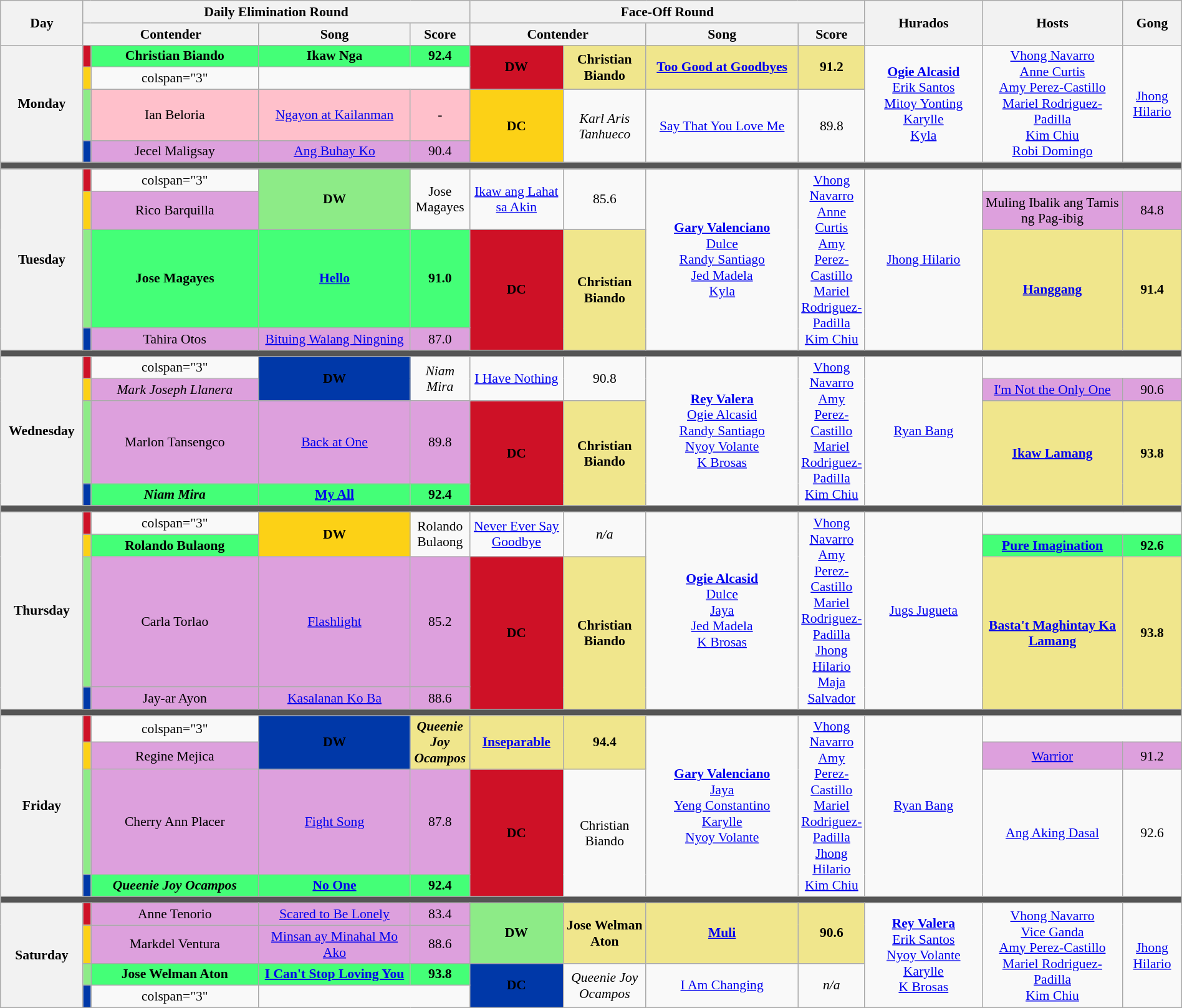<table class="wikitable mw-collapsible mw-collapsed" style="text-align:center; font-size:90%; width:100%;">
<tr>
<th rowspan="2" width="07%">Day</th>
<th colspan="4">Daily Elimination Round</th>
<th colspan="4">Face-Off Round</th>
<th rowspan="2" width="10%">Hurados</th>
<th rowspan="2" width="12%">Hosts</th>
<th rowspan="2" width="05%">Gong</th>
</tr>
<tr>
<th width="15%"  colspan=2>Contender</th>
<th width="13%">Song</th>
<th width="05%">Score</th>
<th width="15%"  colspan=2>Contender</th>
<th width="13%">Song</th>
<th width="05%">Score</th>
</tr>
<tr>
<th rowspan="4">Monday<br><small></small></th>
<th style="background-color:#CE1126;"></th>
<td style="background:#44ff77;"><strong>Christian Biando</strong></td>
<td style="background:#44ff77;"><strong>Ikaw Nga</strong></td>
<td style="background:#44ff77;"><strong>92.4</strong></td>
<th rowspan="2" style="background-color:#CE1126;">DW</th>
<td rowspan="2" style="background:Khaki;"><strong>Christian Biando</strong></td>
<td rowspan="2" style="background:Khaki;"><strong><a href='#'>Too Good at Goodbyes</a></strong></td>
<td rowspan="2" style="background:Khaki;"><strong>91.2</strong></td>
<td rowspan="4"><strong><a href='#'>Ogie Alcasid</a></strong><br><a href='#'>Erik Santos</a><br><a href='#'>Mitoy Yonting</a><br><a href='#'>Karylle</a><br><a href='#'>Kyla</a></td>
<td rowspan="4"><a href='#'>Vhong Navarro</a><br><a href='#'>Anne Curtis</a><br><a href='#'>Amy Perez-Castillo</a><br><a href='#'>Mariel Rodriguez-Padilla</a><br><a href='#'>Kim Chiu</a><br><a href='#'>Robi Domingo</a></td>
<td rowspan="4"><a href='#'>Jhong Hilario</a></td>
</tr>
<tr>
<th style="background-color:#FCD116;"></th>
<td>colspan="3" </td>
</tr>
<tr>
<th style="background-color:#8deb87;"></th>
<td style="background:pink;">Ian Beloria</td>
<td style="background:pink;"><a href='#'>Ngayon at Kailanman</a></td>
<td style="background:pink;">-</td>
<th rowspan="2" style="background-color:#FCD116;">DC</th>
<td rowspan="2"><em>Karl Aris Tanhueco</em></td>
<td rowspan="2"><a href='#'>Say That You Love Me</a></td>
<td rowspan="2">89.8</td>
</tr>
<tr>
<th style="background-color:#0038A8;"></th>
<td style="background:Plum;">Jecel Maligsay</td>
<td style="background:Plum;"><a href='#'>Ang Buhay Ko</a></td>
<td style="background:Plum;">90.4</td>
</tr>
<tr>
<th colspan="12" style="background:#555;"></th>
</tr>
<tr>
<th rowspan="4">Tuesday<br><small></small></th>
<th style="background-color:#CE1126;"></th>
<td>colspan="3" </td>
<th rowspan="2" style="background-color:#8deb87;">DW</th>
<td rowspan="2">Jose Magayes</td>
<td rowspan="2"><a href='#'>Ikaw ang Lahat sa Akin</a></td>
<td rowspan="2">85.6</td>
<td rowspan="4"><strong><a href='#'>Gary Valenciano</a></strong><br><a href='#'>Dulce</a><br><a href='#'>Randy Santiago</a><br><a href='#'>Jed Madela</a><br><a href='#'>Kyla</a></td>
<td rowspan="4"><a href='#'>Vhong Navarro</a><br><a href='#'>Anne Curtis</a><br><a href='#'>Amy Perez-Castillo</a><br><a href='#'>Mariel Rodriguez-Padilla</a><br><a href='#'>Kim Chiu</a></td>
<td rowspan="4"><a href='#'>Jhong Hilario</a></td>
</tr>
<tr>
<th style="background-color:#FCD116;"></th>
<td style="background:Plum;">Rico Barquilla</td>
<td style="background:Plum;">Muling Ibalik ang Tamis ng Pag-ibig</td>
<td style="background:Plum;">84.8</td>
</tr>
<tr>
<th style="background-color:#8deb87;"></th>
<td style="background:#44ff77;"><strong>Jose Magayes</strong></td>
<td style="background:#44ff77;"><strong><a href='#'>Hello</a></strong></td>
<td style="background:#44ff77;"><strong>91.0</strong></td>
<th rowspan="2" style="background-color:#CE1126;">DC</th>
<td rowspan="2" style="background:Khaki;"><strong>Christian Biando</strong></td>
<td rowspan="2" style="background:Khaki;"><strong><a href='#'>Hanggang</a></strong></td>
<td rowspan="2" style="background:Khaki;"><strong>91.4</strong></td>
</tr>
<tr>
<th style="background-color:#0038A8;"></th>
<td style="background:Plum;">Tahira Otos</td>
<td style="background:Plum;"><a href='#'>Bituing Walang Ningning</a></td>
<td style="background:Plum;">87.0</td>
</tr>
<tr>
<th colspan="12" style="background:#555;"></th>
</tr>
<tr>
<th rowspan="4">Wednesday<br><small></small></th>
<th style="background-color:#CE1126;"></th>
<td>colspan="3" </td>
<th rowspan="2" style="background-color:#0038A8;">DW</th>
<td rowspan="2"><em>Niam Mira</em></td>
<td rowspan="2"><a href='#'>I Have Nothing</a></td>
<td rowspan="2">90.8</td>
<td rowspan="4"><strong><a href='#'>Rey Valera</a></strong><br><a href='#'>Ogie Alcasid</a><br><a href='#'>Randy Santiago</a><br><a href='#'>Nyoy Volante</a><br><a href='#'>K Brosas</a></td>
<td rowspan="4"><a href='#'>Vhong Navarro</a><br><a href='#'>Amy Perez-Castillo</a><br><a href='#'>Mariel Rodriguez-Padilla</a><br><a href='#'>Kim Chiu</a></td>
<td rowspan="4"><a href='#'>Ryan Bang</a></td>
</tr>
<tr>
<th style="background-color:#FCD116;"></th>
<td style="background:Plum;"><em>Mark Joseph Llanera</em></td>
<td style="background:Plum;"><a href='#'>I'm Not the Only One</a></td>
<td style="background:Plum;">90.6</td>
</tr>
<tr>
<th style="background-color:#8deb87;"></th>
<td style="background:Plum;">Marlon Tansengco</td>
<td style="background:Plum;"><a href='#'>Back at One</a></td>
<td style="background:Plum;">89.8</td>
<th rowspan="2" style="background-color:#CE1126;">DC</th>
<td rowspan="2" style="background:Khaki;"><strong>Christian Biando</strong></td>
<td rowspan="2" style="background:Khaki;"><strong><a href='#'>Ikaw Lamang</a></strong></td>
<td rowspan="2" style="background:Khaki;"><strong>93.8</strong></td>
</tr>
<tr>
<th style="background-color:#0038A8;"></th>
<td style="background:#44ff77;"><strong><em>Niam Mira</em></strong></td>
<td style="background:#44ff77;"><strong><a href='#'>My All</a></strong></td>
<td style="background:#44ff77;"><strong>92.4</strong></td>
</tr>
<tr>
<th colspan="12" style="background:#555;"></th>
</tr>
<tr>
<th rowspan="4">Thursday<br><small></small></th>
<th style="background-color:#CE1126;"></th>
<td>colspan="3" </td>
<th rowspan="2" style="background-color:#FCD116;">DW</th>
<td rowspan="2">Rolando Bulaong</td>
<td rowspan="2"><a href='#'>Never Ever Say Goodbye</a></td>
<td rowspan="2"><em>n/a</em></td>
<td rowspan="4"><strong><a href='#'>Ogie Alcasid</a></strong><br><a href='#'>Dulce</a><br><a href='#'>Jaya</a><br><a href='#'>Jed Madela</a><br><a href='#'>K Brosas</a></td>
<td rowspan="4"><a href='#'>Vhong Navarro</a><br><a href='#'>Amy Perez-Castillo</a><br><a href='#'>Mariel Rodriguez-Padilla</a><br><a href='#'>Jhong Hilario</a><br><a href='#'>Maja Salvador</a></td>
<td rowspan="4"><a href='#'>Jugs Jugueta</a></td>
</tr>
<tr>
<th style="background-color:#FCD116;"></th>
<td style="background:#44ff77;"><strong>Rolando Bulaong</strong></td>
<td style="background:#44ff77;"><strong><a href='#'>Pure Imagination</a></strong></td>
<td style="background:#44ff77;"><strong>92.6</strong></td>
</tr>
<tr>
<th style="background-color:#8deb87;"></th>
<td style="background:Plum;">Carla Torlao</td>
<td style="background:Plum;"><a href='#'>Flashlight</a></td>
<td style="background:Plum;">85.2</td>
<th rowspan="2" style="background-color:#CE1126;">DC</th>
<td rowspan="2" style="background:Khaki;"><strong>Christian Biando</strong></td>
<td rowspan="2" style="background:Khaki;"><strong><a href='#'>Basta't Maghintay Ka Lamang</a></strong></td>
<td rowspan="2" style="background:Khaki;"><strong>93.8</strong></td>
</tr>
<tr>
<th style="background-color:#0038A8;"></th>
<td style="background:Plum;">Jay-ar Ayon</td>
<td style="background:Plum;"><a href='#'>Kasalanan Ko Ba</a></td>
<td style="background:Plum;">88.6</td>
</tr>
<tr>
<th colspan="12" style="background:#555;"></th>
</tr>
<tr>
<th rowspan="4">Friday<br><small></small></th>
<th style="background-color:#CE1126;"></th>
<td>colspan="3" </td>
<th rowspan="2" style="background-color:#0038A8;">DW</th>
<td rowspan="2" style="background:Khaki;"><strong><em>Queenie Joy Ocampos</em></strong></td>
<td rowspan="2" style="background:Khaki;"><strong><a href='#'>Inseparable</a></strong></td>
<td rowspan="2" style="background:Khaki;"><strong>94.4</strong></td>
<td rowspan="4"><strong><a href='#'>Gary Valenciano</a></strong><br><a href='#'>Jaya</a><br><a href='#'>Yeng Constantino</a><br><a href='#'>Karylle</a><br><a href='#'>Nyoy Volante</a></td>
<td rowspan="4"><a href='#'>Vhong Navarro</a><br><a href='#'>Amy Perez-Castillo</a><br><a href='#'>Mariel Rodriguez-Padilla</a><br><a href='#'>Jhong Hilario</a><br><a href='#'>Kim Chiu</a></td>
<td rowspan="4"><a href='#'>Ryan Bang</a></td>
</tr>
<tr>
<th style="background-color:#FCD116;"></th>
<td style="background:Plum;">Regine Mejica</td>
<td style="background:Plum;"><a href='#'>Warrior</a></td>
<td style="background:Plum;">91.2</td>
</tr>
<tr>
<th style="background-color:#8deb87;"></th>
<td style="background:Plum;">Cherry Ann Placer</td>
<td style="background:Plum;"><a href='#'>Fight Song</a></td>
<td style="background:Plum;">87.8</td>
<th rowspan="2" style="background-color:#CE1126;">DC</th>
<td rowspan="2">Christian Biando</td>
<td rowspan="2"><a href='#'>Ang Aking Dasal</a></td>
<td rowspan="2">92.6</td>
</tr>
<tr>
<th style="background-color:#0038A8;"></th>
<td style="background:#44ff77;"><strong><em>Queenie Joy Ocampos</em></strong></td>
<td style="background:#44ff77;"><strong><a href='#'>No One</a></strong></td>
<td style="background:#44ff77;"><strong>92.4</strong></td>
</tr>
<tr>
<th colspan="12" style="background:#555;"></th>
</tr>
<tr>
<th rowspan="4">Saturday<br><small></small></th>
<th style="background-color:#CE1126;"></th>
<td style="background:Plum;">Anne Tenorio</td>
<td style="background:Plum;"><a href='#'>Scared to Be Lonely</a></td>
<td style="background:Plum;">83.4</td>
<th rowspan="2" style="background-color:#8deb87;">DW</th>
<td rowspan="2" style="background:Khaki;"><strong>Jose Welman Aton</strong></td>
<td rowspan="2" style="background:Khaki;"><strong><a href='#'>Muli</a></strong></td>
<td rowspan="2" style="background:Khaki;"><strong>90.6</strong></td>
<td rowspan="4"><strong><a href='#'>Rey Valera</a></strong><br><a href='#'>Erik Santos</a><br><a href='#'>Nyoy Volante</a><br><a href='#'>Karylle</a><br><a href='#'>K Brosas</a></td>
<td rowspan="4"><a href='#'>Vhong Navarro</a><br><a href='#'>Vice Ganda</a><br><a href='#'>Amy Perez-Castillo</a><br><a href='#'>Mariel Rodriguez-Padilla</a><br><a href='#'>Kim Chiu</a></td>
<td rowspan="4"><a href='#'>Jhong Hilario</a></td>
</tr>
<tr>
<th style="background-color:#FCD116;"></th>
<td style="background:Plum;">Markdel Ventura</td>
<td style="background:Plum;"><a href='#'>Minsan ay Minahal Mo Ako</a></td>
<td style="background:Plum;">88.6</td>
</tr>
<tr>
<th style="background-color:#8deb87;"></th>
<td style="background:#44ff77;"><strong>Jose Welman Aton</strong></td>
<td style="background:#44ff77;"><strong><a href='#'>I Can't Stop Loving You</a></strong></td>
<td style="background:#44ff77;"><strong>93.8</strong></td>
<th rowspan="2" style="background-color:#0038A8;">DC</th>
<td rowspan="2"><em>Queenie Joy Ocampos</em></td>
<td rowspan="2"><a href='#'>I Am Changing</a></td>
<td rowspan="2"><em>n/a</em></td>
</tr>
<tr>
<th style="background-color:#0038A8;"></th>
<td>colspan="3" </td>
</tr>
</table>
